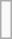<table class="wikitable mw-collapsible mw-collapsed">
<tr>
<td><br>



</td>
</tr>
</table>
